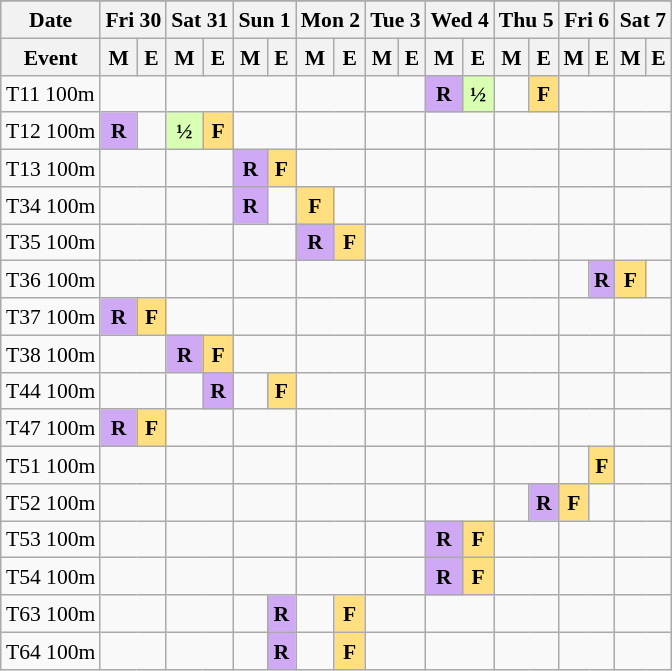<table class="wikitable" style="margin:0.5em auto; font-size:90%; line-height:1.25em;">
<tr align="center">
</tr>
<tr>
<th>Date</th>
<th colspan="2">Fri 30</th>
<th colspan="2">Sat 31</th>
<th colspan="2">Sun 1</th>
<th colspan="2">Mon 2</th>
<th colspan="2">Tue 3</th>
<th colspan="2">Wed 4</th>
<th colspan="2">Thu 5</th>
<th colspan="2">Fri 6</th>
<th colspan="2">Sat 7</th>
</tr>
<tr>
<th>Event</th>
<th>M</th>
<th>E</th>
<th>M</th>
<th>E</th>
<th>M</th>
<th>E</th>
<th>M</th>
<th>E</th>
<th>M</th>
<th>E</th>
<th>M</th>
<th>E</th>
<th>M</th>
<th>E</th>
<th>M</th>
<th>E</th>
<th>M</th>
<th>E</th>
</tr>
<tr align="center">
<td align="left">T11 100m</td>
<td colspan="2"></td>
<td colspan="2"></td>
<td colspan="2"></td>
<td colspan="2"></td>
<td colspan="2"></td>
<td bgcolor="#D0A9F5"><strong>R</strong></td>
<td bgcolor="#D9FFB2"><strong>½</strong></td>
<td></td>
<td bgcolor="#FFDF80"><strong>F</strong></td>
<td colspan="2"></td>
<td colspan="2"></td>
</tr>
<tr align="center">
<td align="left">T12 100m</td>
<td bgcolor="#D0A9F5"><strong>R</strong></td>
<td></td>
<td bgcolor="#D9FFB2"><strong>½</strong></td>
<td bgcolor="#FFDF80"><strong>F</strong></td>
<td colspan="2"></td>
<td colspan="2"></td>
<td colspan="2"></td>
<td colspan="2"></td>
<td colspan="2"></td>
<td colspan="2"></td>
<td colspan="2"></td>
</tr>
<tr align="center">
<td align="left">T13 100m</td>
<td colspan="2"></td>
<td colspan="2"></td>
<td bgcolor="#D0A9F5"><strong>R</strong></td>
<td bgcolor="#FFDF80"><strong>F</strong></td>
<td colspan="2"></td>
<td colspan="2"></td>
<td colspan="2"></td>
<td colspan="2"></td>
<td colspan="2"></td>
<td colspan="2"></td>
</tr>
<tr align="center">
<td align="left">T34 100m</td>
<td colspan="2"></td>
<td colspan="2"></td>
<td bgcolor="#D0A9F5"><strong>R</strong></td>
<td></td>
<td bgcolor="#FFDF80"><strong>F</strong></td>
<td></td>
<td colspan="2"></td>
<td colspan="2"></td>
<td colspan="2"></td>
<td colspan="2"></td>
<td colspan="2"></td>
</tr>
<tr align="center">
<td align="left">T35 100m</td>
<td colspan="2"></td>
<td colspan="2"></td>
<td colspan="2"></td>
<td bgcolor="#D0A9F5"><strong>R</strong></td>
<td bgcolor="#FFDF80"><strong>F</strong></td>
<td colspan="2"></td>
<td colspan="2"></td>
<td colspan="2"></td>
<td colspan="2"></td>
<td colspan="2"></td>
</tr>
<tr align="center">
<td align="left">T36 100m</td>
<td colspan="2"></td>
<td colspan="2"></td>
<td colspan="2"></td>
<td colspan="2"></td>
<td colspan="2"></td>
<td colspan="2"></td>
<td colspan="2"></td>
<td></td>
<td bgcolor="#D0A9F5"><strong>R</strong></td>
<td bgcolor="#FFDF80"><strong>F</strong></td>
<td></td>
</tr>
<tr align="center">
<td align="left">T37 100m</td>
<td bgcolor="#D0A9F5"><strong>R</strong></td>
<td bgcolor="#FFDF80"><strong>F</strong></td>
<td colspan="2"></td>
<td colspan="2"></td>
<td colspan="2"></td>
<td colspan="2"></td>
<td colspan="2"></td>
<td colspan="2"></td>
<td colspan="2"></td>
<td colspan="2"></td>
</tr>
<tr align="center">
<td align="left">T38 100m</td>
<td colspan="2"></td>
<td bgcolor="#D0A9F5"><strong>R</strong></td>
<td bgcolor="#FFDF80"><strong>F</strong></td>
<td colspan="2"></td>
<td colspan="2"></td>
<td colspan="2"></td>
<td colspan="2"></td>
<td colspan="2"></td>
<td colspan="2"></td>
<td colspan="2"></td>
</tr>
<tr align="center">
<td align="left">T44 100m</td>
<td colspan="2"></td>
<td></td>
<td bgcolor="#D0A9F5"><strong>R</strong></td>
<td></td>
<td bgcolor="#FFDF80"><strong>F</strong></td>
<td colspan="2"></td>
<td colspan="2"></td>
<td colspan="2"></td>
<td colspan="2"></td>
<td colspan="2"></td>
<td colspan="2"></td>
</tr>
<tr align="center">
<td align="left">T47 100m</td>
<td bgcolor="#D0A9F5"><strong>R</strong></td>
<td bgcolor="#FFDF80"><strong>F</strong></td>
<td colspan="2"></td>
<td colspan="2"></td>
<td colspan="2"></td>
<td colspan="2"></td>
<td colspan="2"></td>
<td colspan="2"></td>
<td colspan="2"></td>
<td colspan="2"></td>
</tr>
<tr align="center">
<td align="left">T51 100m</td>
<td colspan="2"></td>
<td colspan="2"></td>
<td colspan="2"></td>
<td colspan="2"></td>
<td colspan="2"></td>
<td colspan="2"></td>
<td colspan="2"></td>
<td></td>
<td bgcolor="#FFDF80"><strong>F</strong></td>
<td colspan="2"></td>
</tr>
<tr align="center">
<td align="left">T52 100m</td>
<td colspan="2"></td>
<td colspan="2"></td>
<td colspan="2"></td>
<td colspan="2"></td>
<td colspan="2"></td>
<td colspan="2"></td>
<td></td>
<td bgcolor="#D0A9F5"><strong>R</strong></td>
<td bgcolor="#FFDF80"><strong>F</strong></td>
<td></td>
<td colspan="2"></td>
</tr>
<tr align="center">
<td align="left">T53 100m</td>
<td colspan="2"></td>
<td colspan="2"></td>
<td colspan="2"></td>
<td colspan="2"></td>
<td colspan="2"></td>
<td bgcolor="#D0A9F5"><strong>R</strong></td>
<td bgcolor="#FFDF80"><strong>F</strong></td>
<td colspan="2"></td>
<td colspan="2"></td>
<td colspan="2"></td>
</tr>
<tr align="center">
<td align="left">T54 100m</td>
<td colspan="2"></td>
<td colspan="2"></td>
<td colspan="2"></td>
<td colspan="2"></td>
<td colspan="2"></td>
<td bgcolor="#D0A9F5"><strong>R</strong></td>
<td bgcolor="#FFDF80"><strong>F</strong></td>
<td colspan="2"></td>
<td colspan="2"></td>
<td colspan="2"></td>
</tr>
<tr align="center">
<td align="left">T63 100m</td>
<td colspan="2"></td>
<td colspan="2"></td>
<td></td>
<td bgcolor="#D0A9F5"><strong>R</strong></td>
<td></td>
<td bgcolor="#FFDF80"><strong>F</strong></td>
<td colspan="2"></td>
<td colspan="2"></td>
<td colspan="2"></td>
<td colspan="2"></td>
<td colspan="2"></td>
</tr>
<tr align="center">
<td align="left">T64 100m</td>
<td colspan="2"></td>
<td colspan="2"></td>
<td></td>
<td bgcolor="#D0A9F5"><strong>R</strong></td>
<td></td>
<td bgcolor="#FFDF80"><strong>F</strong></td>
<td colspan="2"></td>
<td colspan="2"></td>
<td colspan="2"></td>
<td colspan="2"></td>
<td colspan="2"></td>
</tr>
</table>
